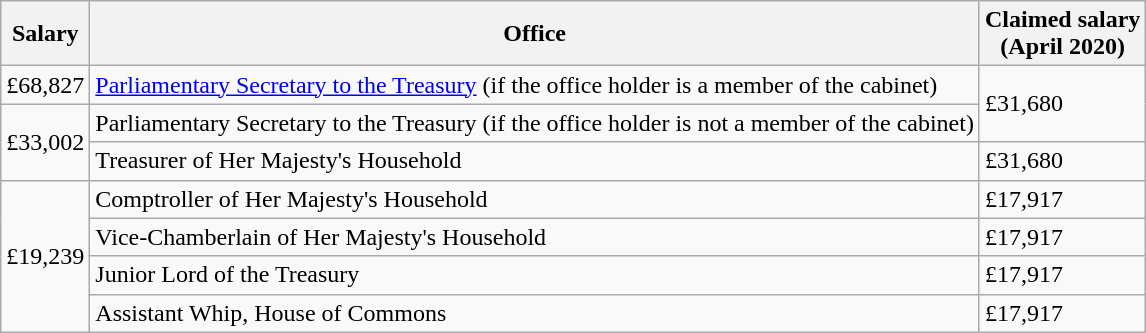<table class="wikitable">
<tr>
<th>Salary</th>
<th>Office</th>
<th>Claimed salary<br>(April 2020)</th>
</tr>
<tr>
<td>£68,827</td>
<td><a href='#'>Parliamentary Secretary to the Treasury</a> (if the office holder is a member of the cabinet)</td>
<td rowspan="2">£31,680</td>
</tr>
<tr>
<td rowspan="2">£33,002</td>
<td>Parliamentary Secretary to the Treasury (if the office holder is not a member of the cabinet)</td>
</tr>
<tr>
<td>Treasurer of Her Majesty's Household</td>
<td>£31,680</td>
</tr>
<tr>
<td rowspan="4">£19,239</td>
<td>Comptroller of Her Majesty's Household</td>
<td>£17,917</td>
</tr>
<tr>
<td>Vice-Chamberlain of Her Majesty's Household</td>
<td>£17,917</td>
</tr>
<tr>
<td>Junior Lord of the Treasury</td>
<td>£17,917</td>
</tr>
<tr>
<td>Assistant Whip, House of Commons</td>
<td>£17,917</td>
</tr>
</table>
